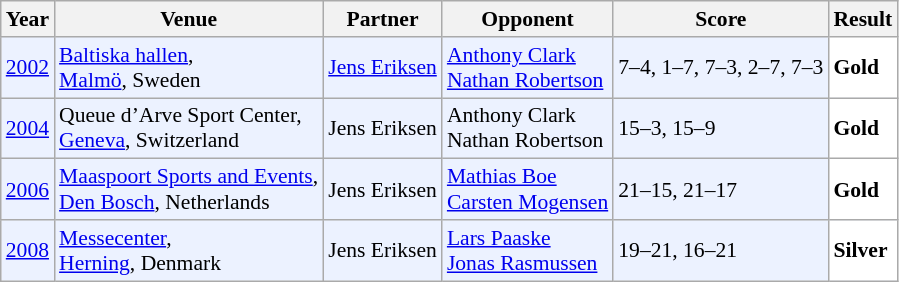<table class="sortable wikitable" style="font-size: 90%;">
<tr>
<th>Year</th>
<th>Venue</th>
<th>Partner</th>
<th>Opponent</th>
<th>Score</th>
<th>Result</th>
</tr>
<tr style="background:#ECF2FF">
<td align="center"><a href='#'>2002</a></td>
<td align="left"><a href='#'>Baltiska hallen</a>,<br><a href='#'>Malmö</a>, Sweden</td>
<td align="left"> <a href='#'>Jens Eriksen</a></td>
<td align="left"> <a href='#'>Anthony Clark</a><br> <a href='#'>Nathan Robertson</a></td>
<td align="left">7–4, 1–7, 7–3, 2–7, 7–3</td>
<td style="text-align:left; background:white"> <strong>Gold</strong></td>
</tr>
<tr style="background:#ECF2FF">
<td align="center"><a href='#'>2004</a></td>
<td align="left">Queue d’Arve Sport Center,<br><a href='#'>Geneva</a>, Switzerland</td>
<td align="left"> Jens Eriksen</td>
<td align="left"> Anthony Clark<br> Nathan Robertson</td>
<td align="left">15–3, 15–9</td>
<td style="text-align:left; background:white"> <strong>Gold</strong></td>
</tr>
<tr style="background:#ECF2FF">
<td align="center"><a href='#'>2006</a></td>
<td align="left"><a href='#'>Maaspoort Sports and Events</a>,<br><a href='#'>Den Bosch</a>, Netherlands</td>
<td align="left"> Jens Eriksen</td>
<td align="left"> <a href='#'>Mathias Boe</a><br> <a href='#'>Carsten Mogensen</a></td>
<td align="left">21–15, 21–17</td>
<td style="text-align:left; background:white"> <strong>Gold</strong></td>
</tr>
<tr style="background:#ECF2FF">
<td align="center"><a href='#'>2008</a></td>
<td align="left"><a href='#'>Messecenter</a>,<br><a href='#'>Herning</a>, Denmark</td>
<td align="left"> Jens Eriksen</td>
<td align="left"> <a href='#'>Lars Paaske</a><br> <a href='#'>Jonas Rasmussen</a></td>
<td align="left">19–21, 16–21</td>
<td style="text-align:left; background:white"> <strong>Silver</strong></td>
</tr>
</table>
